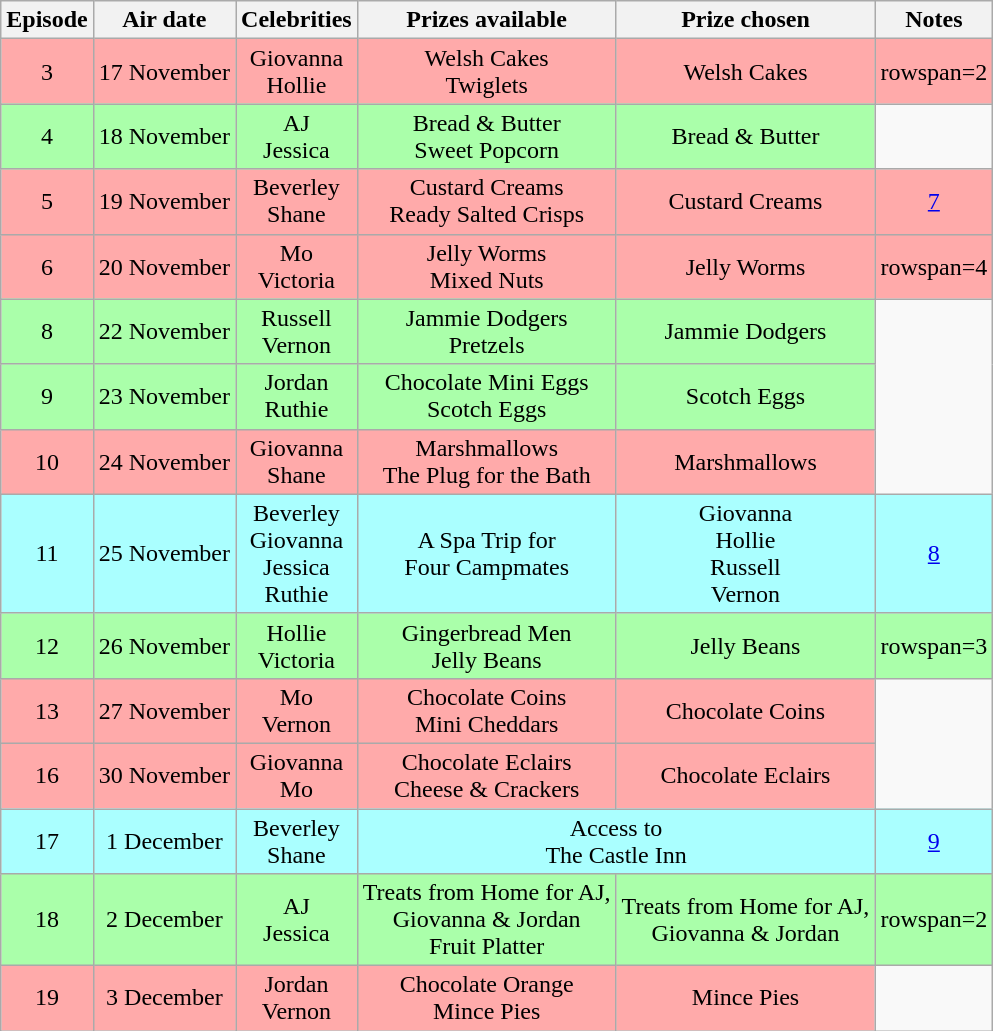<table class=wikitable style="text-align:center">
<tr>
<th>Episode</th>
<th>Air date</th>
<th>Celebrities</th>
<th>Prizes available</th>
<th>Prize chosen</th>
<th>Notes</th>
</tr>
<tr style="background:#ffaaaa;">
<td>3</td>
<td>17 November</td>
<td>Giovanna<br>Hollie</td>
<td>Welsh Cakes<br>Twiglets</td>
<td>Welsh Cakes</td>
<td>rowspan=2</td>
</tr>
<tr style="background:#aaffaa;">
<td>4</td>
<td>18 November</td>
<td>AJ<br>Jessica</td>
<td>Bread & Butter<br>Sweet Popcorn</td>
<td>Bread & Butter</td>
</tr>
<tr style="background:#ffaaaa;">
<td>5</td>
<td>19 November</td>
<td>Beverley<br>Shane</td>
<td>Custard Creams<br>Ready Salted Crisps</td>
<td>Custard Creams</td>
<td><a href='#'>7</a></td>
</tr>
<tr style="background:#ffaaaa;">
<td>6</td>
<td>20 November</td>
<td>Mo<br>Victoria</td>
<td>Jelly Worms<br>Mixed Nuts</td>
<td>Jelly Worms</td>
<td>rowspan=4</td>
</tr>
<tr style="background:#aaffaa;">
<td>8</td>
<td>22 November</td>
<td>Russell<br>Vernon</td>
<td>Jammie Dodgers<br>Pretzels</td>
<td>Jammie Dodgers</td>
</tr>
<tr style="background:#aaffaa;">
<td>9</td>
<td>23 November</td>
<td>Jordan<br>Ruthie</td>
<td>Chocolate Mini Eggs<br>Scotch Eggs</td>
<td>Scotch Eggs</td>
</tr>
<tr style="background:#ffaaaa;">
<td>10</td>
<td>24 November</td>
<td>Giovanna<br>Shane</td>
<td>Marshmallows<br>The Plug for the Bath</td>
<td>Marshmallows</td>
</tr>
<tr style="background:#aaffff;">
<td>11</td>
<td>25 November</td>
<td>Beverley<br>Giovanna<br>Jessica<br>Ruthie</td>
<td>A Spa Trip for<br>Four Campmates</td>
<td>Giovanna<br>Hollie<br>Russell<br>Vernon</td>
<td><a href='#'>8</a></td>
</tr>
<tr style="background:#aaffaa;">
<td>12</td>
<td>26 November</td>
<td>Hollie<br>Victoria</td>
<td>Gingerbread Men<br>Jelly Beans</td>
<td>Jelly Beans</td>
<td>rowspan=3</td>
</tr>
<tr style="background:#ffaaaa;">
<td>13</td>
<td>27 November</td>
<td>Mo<br>Vernon</td>
<td>Chocolate Coins<br>Mini Cheddars</td>
<td>Chocolate Coins</td>
</tr>
<tr style="background:#ffaaaa;">
<td>16</td>
<td>30 November</td>
<td>Giovanna<br>Mo</td>
<td>Chocolate Eclairs<br>Cheese & Crackers</td>
<td>Chocolate Eclairs</td>
</tr>
<tr style="background:#aaffff;">
<td>17</td>
<td>1 December</td>
<td>Beverley<br>Shane</td>
<td colspan=2>Access to<br>The Castle Inn</td>
<td><a href='#'>9</a></td>
</tr>
<tr style="background:#aaffaa;">
<td>18</td>
<td>2 December</td>
<td>AJ<br>Jessica</td>
<td>Treats from Home for AJ,<br>Giovanna & Jordan<br>Fruit Platter</td>
<td>Treats from Home for AJ,<br>Giovanna & Jordan</td>
<td>rowspan=2</td>
</tr>
<tr style="background:#ffaaaa;">
<td>19</td>
<td>3 December</td>
<td>Jordan<br>Vernon</td>
<td>Chocolate Orange<br>Mince Pies</td>
<td>Mince Pies</td>
</tr>
</table>
